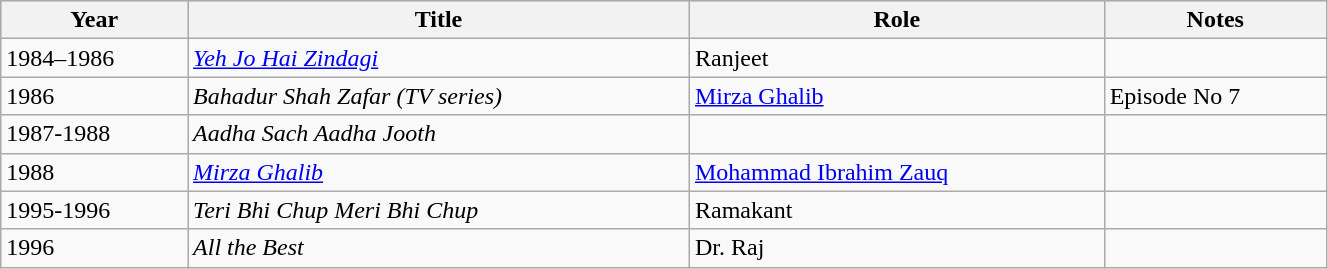<table class="wikitable" style="width:70%;">
<tr style="background:#ccc; text-align:center;">
<th>Year</th>
<th>Title</th>
<th>Role</th>
<th>Notes</th>
</tr>
<tr>
<td>1984–1986</td>
<td><em><a href='#'>Yeh Jo Hai Zindagi</a></em></td>
<td>Ranjeet</td>
<td></td>
</tr>
<tr>
<td>1986</td>
<td><em>Bahadur Shah Zafar (TV series)</em></td>
<td><a href='#'>Mirza Ghalib</a></td>
<td>Episode No 7</td>
</tr>
<tr>
<td>1987-1988</td>
<td><em>Aadha Sach Aadha Jooth</em></td>
<td></td>
<td></td>
</tr>
<tr>
<td>1988</td>
<td><em><a href='#'>Mirza Ghalib</a></em></td>
<td><a href='#'>Mohammad Ibrahim Zauq</a></td>
<td></td>
</tr>
<tr>
<td>1995-1996</td>
<td><em>Teri Bhi Chup Meri Bhi Chup</em></td>
<td>Ramakant</td>
<td></td>
</tr>
<tr>
<td>1996</td>
<td><em>All the Best</em></td>
<td>Dr. Raj</td>
<td></td>
</tr>
</table>
